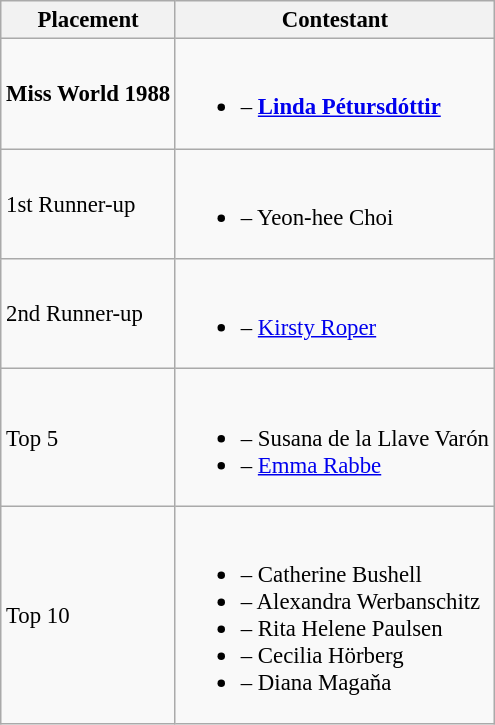<table class="wikitable sortable" style="font-size:95%;">
<tr>
<th>Placement</th>
<th>Contestant</th>
</tr>
<tr>
<td><strong>Miss World 1988</strong></td>
<td><br><ul><li><strong></strong> – <strong><a href='#'>Linda Pétursdóttir</a></strong></li></ul></td>
</tr>
<tr>
<td>1st Runner-up</td>
<td><br><ul><li> – Yeon-hee Choi</li></ul></td>
</tr>
<tr>
<td>2nd Runner-up</td>
<td><br><ul><li> – <a href='#'>Kirsty Roper</a></li></ul></td>
</tr>
<tr>
<td>Top 5</td>
<td><br><ul><li> – Susana de la Llave Varón</li><li> – <a href='#'>Emma Rabbe</a></li></ul></td>
</tr>
<tr>
<td>Top 10</td>
<td><br><ul><li> – Catherine Bushell</li><li> – Alexandra Werbanschitz</li><li> – Rita Helene Paulsen</li><li> – Cecilia Hörberg</li><li> – Diana Magaňa</li></ul></td>
</tr>
</table>
